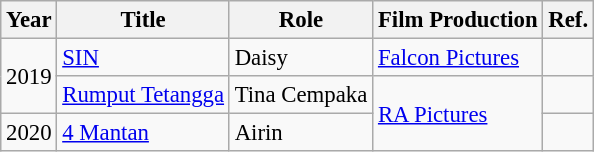<table class="wikitable" style="font-size: 95%;">
<tr>
<th>Year</th>
<th>Title</th>
<th>Role</th>
<th>Film Production</th>
<th>Ref.</th>
</tr>
<tr>
<td rowspan="2">2019</td>
<td><a href='#'>SIN</a></td>
<td>Daisy</td>
<td><a href='#'>Falcon Pictures</a></td>
<td></td>
</tr>
<tr>
<td><a href='#'>Rumput Tetangga</a></td>
<td>Tina Cempaka</td>
<td rowspan="2"><a href='#'>RA Pictures</a></td>
<td></td>
</tr>
<tr>
<td>2020</td>
<td><a href='#'>4 Mantan</a></td>
<td>Airin</td>
<td></td>
</tr>
</table>
